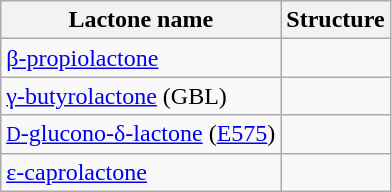<table class="wikitable skin-invert-image">
<tr>
<th valign="top" align="left">Lactone name</th>
<th valign="top" align="left">Structure</th>
</tr>
<tr>
<td><a href='#'>β-propiolactone</a></td>
<td></td>
</tr>
<tr>
<td><a href='#'>γ-butyrolactone</a> (GBL)</td>
<td></td>
</tr>
<tr>
<td><a href='#'><small>D</small>-glucono-δ-lactone</a> (<a href='#'>E575</a>)</td>
<td></td>
</tr>
<tr>
<td><a href='#'>ε-caprolactone</a></td>
<td></td>
</tr>
</table>
